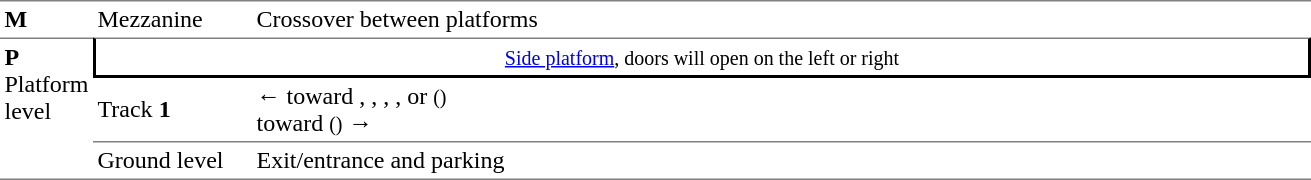<table border=0 cellspacing=0 cellpadding=3>
<tr>
<td style="border-top:solid 1px gray;" width=50><strong>M</strong></td>
<td style="border-top:solid 1px gray;" width=100>Mezzanine</td>
<td style="border-top:solid 1px gray;" width=700>Crossover between platforms</td>
</tr>
<tr>
<td style="border-top:solid 1px gray;border-bottom:solid 1px gray;" rowspan=3 valign=top><strong>P</strong><br>Platform level</td>
<td style="border-top:solid 1px gray;border-right:solid 2px black;border-left:solid 2px black;border-bottom:solid 2px black;text-align:center;" colspan=2><small><a href='#'>Side platform</a>, doors will open on the left or right</small> </td>
</tr>
<tr>
<td style="border-bottom:solid 1px gray;">Track <strong>1</strong></td>
<td style="border-bottom:solid 1px gray;">←  toward , , , , or  <small>()</small><br>  toward  <small>()</small> →</td>
</tr>
<tr>
<td style="border-bottom:solid 1px gray;">Ground level</td>
<td style="border-bottom:solid 1px gray;">Exit/entrance and parking</td>
</tr>
</table>
